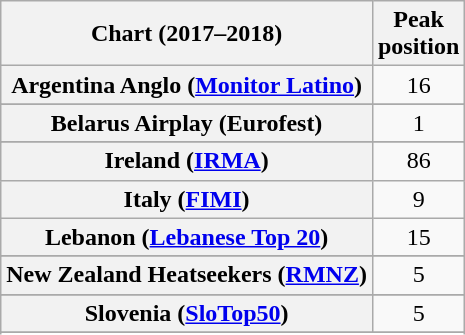<table class="wikitable sortable plainrowheaders" style="text-align:center">
<tr>
<th scope="col">Chart (2017–2018)</th>
<th scope="col">Peak<br> position</th>
</tr>
<tr>
<th scope="row">Argentina Anglo (<a href='#'>Monitor Latino</a>)</th>
<td>16</td>
</tr>
<tr>
</tr>
<tr>
</tr>
<tr>
<th scope="row">Belarus Airplay (Eurofest)</th>
<td>1</td>
</tr>
<tr>
</tr>
<tr>
</tr>
<tr>
</tr>
<tr>
</tr>
<tr>
</tr>
<tr>
</tr>
<tr>
</tr>
<tr>
</tr>
<tr>
</tr>
<tr>
</tr>
<tr>
<th scope="row">Ireland (<a href='#'>IRMA</a>)</th>
<td>86</td>
</tr>
<tr>
<th scope="row">Italy (<a href='#'>FIMI</a>)</th>
<td>9</td>
</tr>
<tr>
<th scope="row">Lebanon (<a href='#'>Lebanese Top 20</a>)</th>
<td>15</td>
</tr>
<tr>
</tr>
<tr>
</tr>
<tr>
<th scope="row">New Zealand Heatseekers (<a href='#'>RMNZ</a>)</th>
<td>5</td>
</tr>
<tr>
</tr>
<tr>
</tr>
<tr>
</tr>
<tr>
</tr>
<tr>
</tr>
<tr>
</tr>
<tr>
<th scope="row">Slovenia (<a href='#'>SloTop50</a>)</th>
<td>5</td>
</tr>
<tr>
</tr>
<tr>
</tr>
<tr>
</tr>
<tr>
</tr>
<tr>
</tr>
<tr>
</tr>
<tr>
</tr>
<tr>
</tr>
<tr>
</tr>
<tr>
</tr>
</table>
